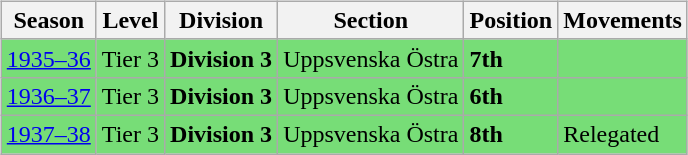<table>
<tr>
<td valign="top" width=0%><br><table class="wikitable">
<tr style="background:#f0f6fa;">
<th><strong>Season</strong></th>
<th><strong>Level</strong></th>
<th><strong>Division</strong></th>
<th><strong>Section</strong></th>
<th><strong>Position</strong></th>
<th><strong>Movements</strong></th>
</tr>
<tr>
<td style="background:#77DD77;"><a href='#'>1935–36</a></td>
<td style="background:#77DD77;">Tier 3</td>
<td style="background:#77DD77;"><strong>Division 3</strong></td>
<td style="background:#77DD77;">Uppsvenska Östra</td>
<td style="background:#77DD77;"><strong>7th</strong></td>
<td style="background:#77DD77;"></td>
</tr>
<tr>
<td style="background:#77DD77;"><a href='#'>1936–37</a></td>
<td style="background:#77DD77;">Tier 3</td>
<td style="background:#77DD77;"><strong>Division 3</strong></td>
<td style="background:#77DD77;">Uppsvenska Östra</td>
<td style="background:#77DD77;"><strong>6th</strong></td>
<td style="background:#77DD77;"></td>
</tr>
<tr>
<td style="background:#77DD77;"><a href='#'>1937–38</a></td>
<td style="background:#77DD77;">Tier 3</td>
<td style="background:#77DD77;"><strong>Division 3</strong></td>
<td style="background:#77DD77;">Uppsvenska Östra</td>
<td style="background:#77DD77;"><strong>8th</strong></td>
<td style="background:#77DD77;">Relegated</td>
</tr>
</table>

</td>
</tr>
</table>
